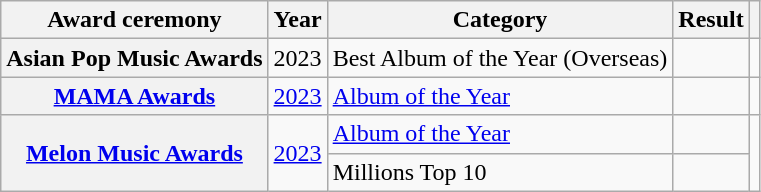<table class="wikitable plainrowheaders sortable" style="text-align:center">
<tr>
<th scope="col">Award ceremony</th>
<th scope="col">Year</th>
<th scope="col">Category</th>
<th scope="col">Result</th>
<th scope="col" class="unsortable"></th>
</tr>
<tr>
<th scope="row">Asian Pop Music Awards</th>
<td>2023</td>
<td>Best Album of the Year (Overseas)</td>
<td></td>
<td></td>
</tr>
<tr>
<th scope="row"><a href='#'>MAMA Awards</a></th>
<td><a href='#'>2023</a></td>
<td style="text-align:left"><a href='#'>Album of the Year</a></td>
<td></td>
<td></td>
</tr>
<tr>
<th scope="row" rowspan="2"><a href='#'>Melon Music Awards</a></th>
<td rowspan="2"><a href='#'>2023</a></td>
<td style="text-align:left"><a href='#'>Album of the Year</a></td>
<td></td>
<td rowspan="2"></td>
</tr>
<tr>
<td style="text-align:left">Millions Top 10</td>
<td></td>
</tr>
</table>
